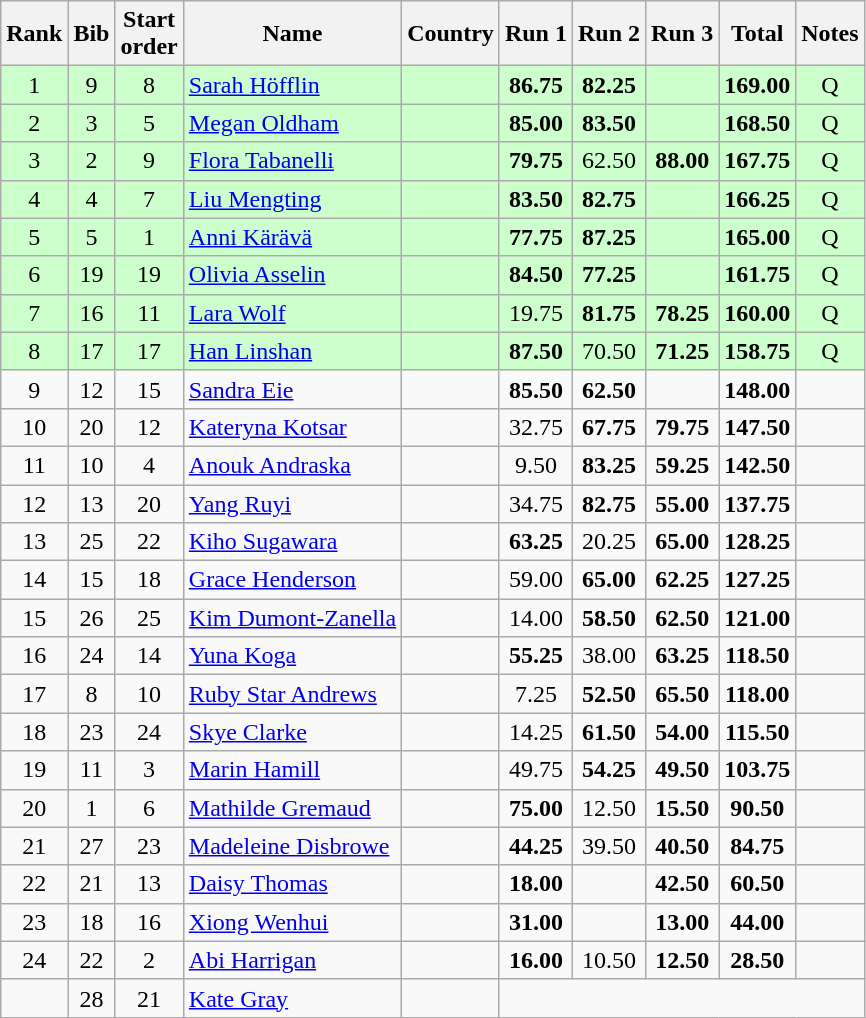<table class="wikitable sortable" style="text-align:center">
<tr>
<th>Rank</th>
<th>Bib</th>
<th>Start<br>order</th>
<th>Name</th>
<th>Country</th>
<th>Run 1</th>
<th>Run 2</th>
<th>Run 3</th>
<th>Total</th>
<th>Notes</th>
</tr>
<tr bgcolor=ccffcc>
<td>1</td>
<td>9</td>
<td>8</td>
<td align=left><a href='#'>Sarah Höfflin</a></td>
<td align=left></td>
<td><strong>86.75</strong></td>
<td><strong>82.25</strong></td>
<td></td>
<td><strong>169.00</strong></td>
<td>Q</td>
</tr>
<tr bgcolor=ccffcc>
<td>2</td>
<td>3</td>
<td>5</td>
<td align=left><a href='#'>Megan Oldham</a></td>
<td align=left></td>
<td><strong>85.00</strong></td>
<td><strong>83.50</strong></td>
<td></td>
<td><strong>168.50</strong></td>
<td>Q</td>
</tr>
<tr bgcolor=ccffcc>
<td>3</td>
<td>2</td>
<td>9</td>
<td align=left><a href='#'>Flora Tabanelli</a></td>
<td align=left></td>
<td><strong>79.75</strong></td>
<td>62.50</td>
<td><strong>88.00</strong></td>
<td><strong>167.75</strong></td>
<td>Q</td>
</tr>
<tr bgcolor=ccffcc>
<td>4</td>
<td>4</td>
<td>7</td>
<td align=left><a href='#'>Liu Mengting</a></td>
<td align=left></td>
<td><strong>83.50</strong></td>
<td><strong>82.75</strong></td>
<td></td>
<td><strong>166.25</strong></td>
<td>Q</td>
</tr>
<tr bgcolor=ccffcc>
<td>5</td>
<td>5</td>
<td>1</td>
<td align=left><a href='#'>Anni Kärävä</a></td>
<td align=left></td>
<td><strong>77.75</strong></td>
<td><strong>87.25</strong></td>
<td></td>
<td><strong>165.00</strong></td>
<td>Q</td>
</tr>
<tr bgcolor=ccffcc>
<td>6</td>
<td>19</td>
<td>19</td>
<td align=left><a href='#'>Olivia Asselin</a></td>
<td align=left></td>
<td><strong>84.50</strong></td>
<td><strong>77.25</strong></td>
<td></td>
<td><strong>161.75</strong></td>
<td>Q</td>
</tr>
<tr bgcolor=ccffcc>
<td>7</td>
<td>16</td>
<td>11</td>
<td align=left><a href='#'>Lara Wolf</a></td>
<td align=left></td>
<td>19.75</td>
<td><strong>81.75</strong></td>
<td><strong>78.25</strong></td>
<td><strong>160.00</strong></td>
<td>Q</td>
</tr>
<tr bgcolor=ccffcc>
<td>8</td>
<td>17</td>
<td>17</td>
<td align=left><a href='#'>Han Linshan</a></td>
<td align=left></td>
<td><strong>87.50</strong></td>
<td>70.50</td>
<td><strong>71.25</strong></td>
<td><strong>158.75</strong></td>
<td>Q</td>
</tr>
<tr>
<td>9</td>
<td>12</td>
<td>15</td>
<td align=left><a href='#'>Sandra Eie</a></td>
<td align=left></td>
<td><strong>85.50</strong></td>
<td><strong>62.50</strong></td>
<td></td>
<td><strong>148.00</strong></td>
<td></td>
</tr>
<tr>
<td>10</td>
<td>20</td>
<td>12</td>
<td align=left><a href='#'>Kateryna Kotsar</a></td>
<td align=left></td>
<td>32.75</td>
<td><strong>67.75</strong></td>
<td><strong>79.75</strong></td>
<td><strong>147.50</strong></td>
<td></td>
</tr>
<tr>
<td>11</td>
<td>10</td>
<td>4</td>
<td align=left><a href='#'>Anouk Andraska</a></td>
<td align=left></td>
<td>9.50</td>
<td><strong>83.25</strong></td>
<td><strong>59.25</strong></td>
<td><strong>142.50</strong></td>
<td></td>
</tr>
<tr>
<td>12</td>
<td>13</td>
<td>20</td>
<td align=left><a href='#'>Yang Ruyi</a></td>
<td align=left></td>
<td>34.75</td>
<td><strong>82.75</strong></td>
<td><strong>55.00</strong></td>
<td><strong>137.75</strong></td>
<td></td>
</tr>
<tr>
<td>13</td>
<td>25</td>
<td>22</td>
<td align=left><a href='#'>Kiho Sugawara</a></td>
<td align=left></td>
<td><strong>63.25</strong></td>
<td>20.25</td>
<td><strong>65.00</strong></td>
<td><strong>128.25</strong></td>
<td></td>
</tr>
<tr>
<td>14</td>
<td>15</td>
<td>18</td>
<td align=left><a href='#'>Grace Henderson</a></td>
<td align=left></td>
<td>59.00</td>
<td><strong>65.00</strong></td>
<td><strong>62.25</strong></td>
<td><strong>127.25</strong></td>
<td></td>
</tr>
<tr>
<td>15</td>
<td>26</td>
<td>25</td>
<td align=left><a href='#'>Kim Dumont-Zanella</a></td>
<td align=left></td>
<td>14.00</td>
<td><strong>58.50</strong></td>
<td><strong>62.50</strong></td>
<td><strong>121.00</strong></td>
<td></td>
</tr>
<tr>
<td>16</td>
<td>24</td>
<td>14</td>
<td align=left><a href='#'>Yuna Koga</a></td>
<td align=left></td>
<td><strong>55.25</strong></td>
<td>38.00</td>
<td><strong>63.25</strong></td>
<td><strong>118.50</strong></td>
<td></td>
</tr>
<tr>
<td>17</td>
<td>8</td>
<td>10</td>
<td align=left><a href='#'>Ruby Star Andrews</a></td>
<td align=left></td>
<td>7.25</td>
<td><strong>52.50</strong></td>
<td><strong>65.50</strong></td>
<td><strong>118.00</strong></td>
<td></td>
</tr>
<tr>
<td>18</td>
<td>23</td>
<td>24</td>
<td align=left><a href='#'>Skye Clarke</a></td>
<td align=left></td>
<td>14.25</td>
<td><strong>61.50</strong></td>
<td><strong>54.00</strong></td>
<td><strong>115.50</strong></td>
<td></td>
</tr>
<tr>
<td>19</td>
<td>11</td>
<td>3</td>
<td align=left><a href='#'>Marin Hamill</a></td>
<td align=left></td>
<td>49.75</td>
<td><strong>54.25</strong></td>
<td><strong>49.50</strong></td>
<td><strong>103.75</strong></td>
<td></td>
</tr>
<tr>
<td>20</td>
<td>1</td>
<td>6</td>
<td align=left><a href='#'>Mathilde Gremaud</a></td>
<td align=left></td>
<td><strong>75.00</strong></td>
<td>12.50</td>
<td><strong>15.50</strong></td>
<td><strong>90.50</strong></td>
<td></td>
</tr>
<tr>
<td>21</td>
<td>27</td>
<td>23</td>
<td align=left><a href='#'>Madeleine Disbrowe</a></td>
<td align=left></td>
<td><strong>44.25</strong></td>
<td>39.50</td>
<td><strong>40.50</strong></td>
<td><strong>84.75</strong></td>
<td></td>
</tr>
<tr>
<td>22</td>
<td>21</td>
<td>13</td>
<td align=left><a href='#'>Daisy Thomas</a></td>
<td align=left></td>
<td><strong>18.00</strong></td>
<td></td>
<td><strong>42.50</strong></td>
<td><strong>60.50</strong></td>
<td></td>
</tr>
<tr>
<td>23</td>
<td>18</td>
<td>16</td>
<td align=left><a href='#'>Xiong Wenhui</a></td>
<td align=left></td>
<td><strong>31.00</strong></td>
<td></td>
<td><strong>13.00</strong></td>
<td><strong>44.00</strong></td>
<td></td>
</tr>
<tr>
<td>24</td>
<td>22</td>
<td>2</td>
<td align=left><a href='#'>Abi Harrigan</a></td>
<td align=left></td>
<td><strong>16.00</strong></td>
<td>10.50</td>
<td><strong>12.50</strong></td>
<td><strong>28.50</strong></td>
<td></td>
</tr>
<tr>
<td></td>
<td>28</td>
<td>21</td>
<td align=left><a href='#'>Kate Gray</a></td>
<td align=left></td>
<td colspan=5></td>
</tr>
</table>
